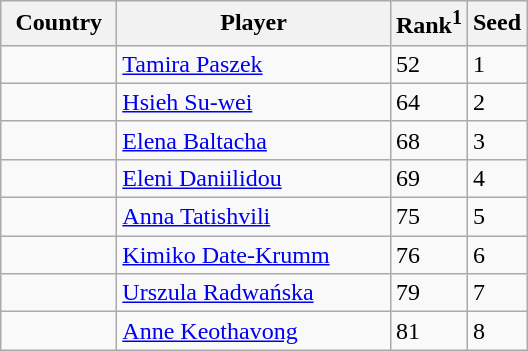<table class="sortable wikitable">
<tr>
<th width="70">Country</th>
<th width="175">Player</th>
<th>Rank<sup>1</sup></th>
<th>Seed</th>
</tr>
<tr>
<td></td>
<td><a href='#'>Tamira Paszek</a></td>
<td>52</td>
<td>1</td>
</tr>
<tr>
<td></td>
<td><a href='#'>Hsieh Su-wei</a></td>
<td>64</td>
<td>2</td>
</tr>
<tr>
<td></td>
<td><a href='#'>Elena Baltacha</a></td>
<td>68</td>
<td>3</td>
</tr>
<tr>
<td></td>
<td><a href='#'>Eleni Daniilidou</a></td>
<td>69</td>
<td>4</td>
</tr>
<tr>
<td></td>
<td><a href='#'>Anna Tatishvili</a></td>
<td>75</td>
<td>5</td>
</tr>
<tr>
<td></td>
<td><a href='#'>Kimiko Date-Krumm</a></td>
<td>76</td>
<td>6</td>
</tr>
<tr>
<td></td>
<td><a href='#'>Urszula Radwańska</a></td>
<td>79</td>
<td>7</td>
</tr>
<tr>
<td></td>
<td><a href='#'>Anne Keothavong</a></td>
<td>81</td>
<td>8</td>
</tr>
</table>
